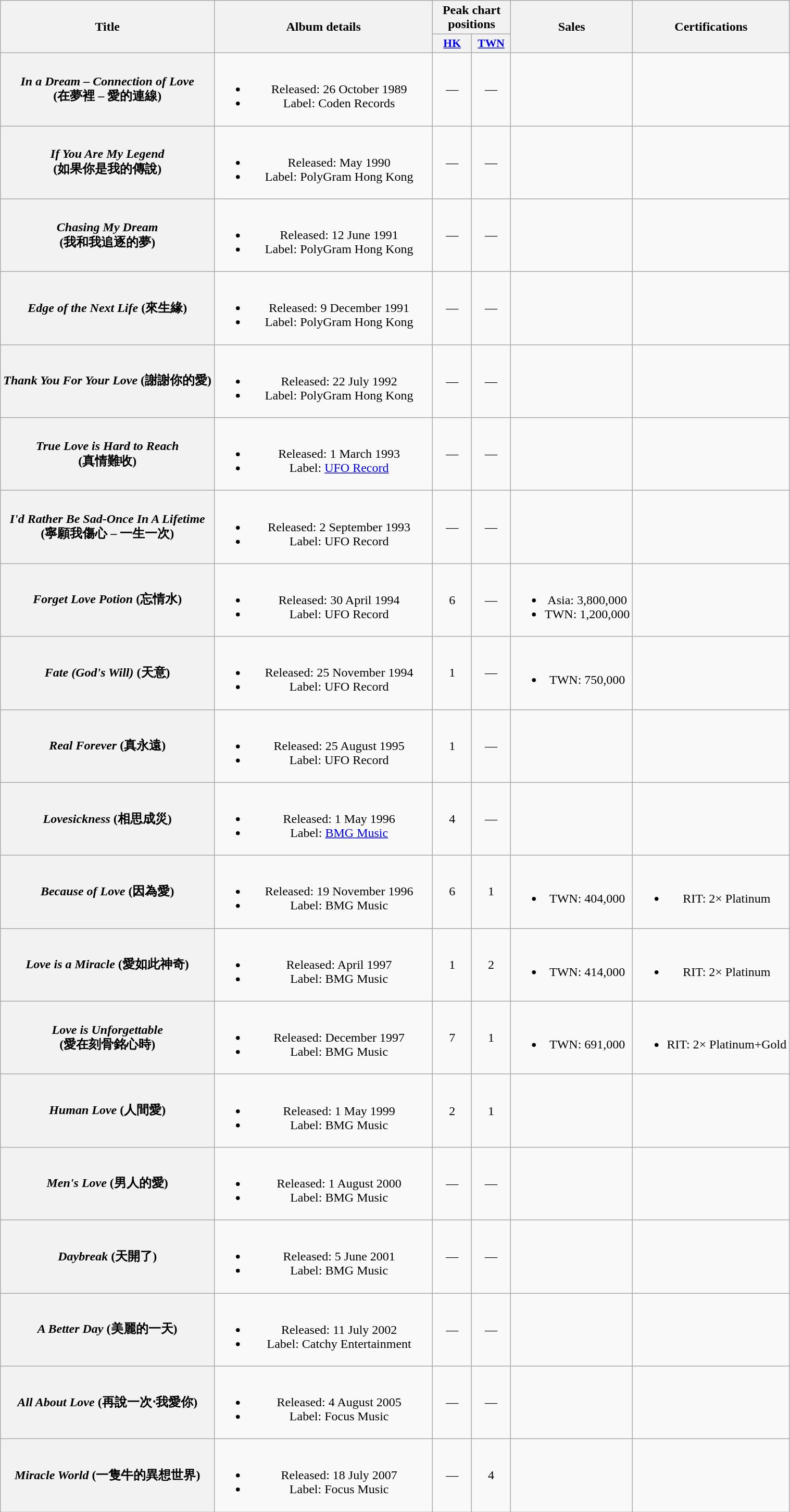<table class="wikitable plainrowheaders" style="text-align:center;">
<tr>
<th rowspan="2">Title</th>
<th rowspan="2" style="width:17em;">Album details</th>
<th colspan="2">Peak chart positions</th>
<th rowspan="2">Sales</th>
<th rowspan="2">Certifications</th>
</tr>
<tr>
<th scope="col" style="width:3em;font-size:90%;"><a href='#'>HK</a><br></th>
<th scope="col" style="width:3em;font-size:90%;"><a href='#'>TWN</a><br></th>
</tr>
<tr>
<th scope="row"><em>In a Dream – Connection of Love</em><br>(在夢裡 – 愛的連線)</th>
<td><br><ul><li>Released: 26 October 1989</li><li>Label: Coden Records</li></ul></td>
<td>—</td>
<td>—</td>
<td></td>
<td></td>
</tr>
<tr>
<th scope="row"><em>If You Are My Legend</em><br>(如果你是我的傳說)</th>
<td><br><ul><li>Released: May 1990</li><li>Label: PolyGram Hong Kong</li></ul></td>
<td>—</td>
<td>—</td>
<td></td>
<td></td>
</tr>
<tr>
<th scope="row"><em>Chasing My Dream</em><br>(我和我追逐的夢)</th>
<td><br><ul><li>Released: 12 June 1991</li><li>Label: PolyGram Hong Kong</li></ul></td>
<td>—</td>
<td>—</td>
<td></td>
<td></td>
</tr>
<tr>
<th scope="row"><em>Edge of the Next Life</em> (來生緣)</th>
<td><br><ul><li>Released: 9 December 1991</li><li>Label: PolyGram Hong Kong</li></ul></td>
<td>—</td>
<td>—</td>
<td></td>
<td></td>
</tr>
<tr>
<th scope="row"><em>Thank You For Your Love</em> (謝謝你的愛)</th>
<td><br><ul><li>Released: 22 July 1992</li><li>Label: PolyGram Hong Kong</li></ul></td>
<td>—</td>
<td>—</td>
<td></td>
<td></td>
</tr>
<tr>
<th scope="row"><em>True Love is Hard to Reach</em><br>(真情難收)</th>
<td><br><ul><li>Released: 1 March 1993</li><li>Label: <a href='#'>UFO Record</a></li></ul></td>
<td>—</td>
<td>—</td>
<td></td>
<td></td>
</tr>
<tr>
<th scope="row"><em>I'd Rather Be Sad-Once In A Lifetime</em><br>(寧願我傷心 – 一生一次)</th>
<td><br><ul><li>Released: 2 September 1993</li><li>Label: UFO Record</li></ul></td>
<td>—</td>
<td>—</td>
<td></td>
<td></td>
</tr>
<tr>
<th scope="row"><em>Forget Love Potion</em> (忘情水)</th>
<td><br><ul><li>Released: 30 April 1994</li><li>Label: UFO Record</li></ul></td>
<td>6</td>
<td>—</td>
<td><br><ul><li>Asia: 3,800,000</li><li>TWN: 1,200,000</li></ul></td>
<td></td>
</tr>
<tr>
<th scope="row"><em>Fate (God's Will)</em> (天意)</th>
<td><br><ul><li>Released: 25 November 1994</li><li>Label: UFO Record</li></ul></td>
<td>1</td>
<td>—</td>
<td><br><ul><li>TWN: 750,000</li></ul></td>
<td></td>
</tr>
<tr>
<th scope="row"><em>Real Forever</em> (真永遠)</th>
<td><br><ul><li>Released: 25 August 1995</li><li>Label: UFO Record</li></ul></td>
<td>1</td>
<td>—</td>
<td></td>
<td></td>
</tr>
<tr>
<th scope="row"><em>Lovesickness</em> (相思成災)</th>
<td><br><ul><li>Released: 1 May 1996</li><li>Label: <a href='#'>BMG Music</a></li></ul></td>
<td>4</td>
<td>—</td>
<td></td>
<td></td>
</tr>
<tr>
<th scope="row"><em>Because of Love</em> (因為愛)</th>
<td><br><ul><li>Released: 19 November 1996</li><li>Label: BMG Music</li></ul></td>
<td>6</td>
<td>1</td>
<td><br><ul><li>TWN: 404,000</li></ul></td>
<td><br><ul><li>RIT: 2× Platinum</li></ul></td>
</tr>
<tr>
<th scope="row"><em>Love is a Miracle</em> (愛如此神奇)</th>
<td><br><ul><li>Released: April 1997</li><li>Label: BMG Music</li></ul></td>
<td>1</td>
<td>2</td>
<td><br><ul><li>TWN: 414,000</li></ul></td>
<td><br><ul><li>RIT: 2× Platinum</li></ul></td>
</tr>
<tr>
<th scope="row"><em>Love is Unforgettable</em><br>(愛在刻骨銘心時)</th>
<td><br><ul><li>Released: December 1997</li><li>Label: BMG Music</li></ul></td>
<td>7</td>
<td>1</td>
<td><br><ul><li>TWN: 691,000</li></ul></td>
<td><br><ul><li>RIT: 2× Platinum+Gold</li></ul></td>
</tr>
<tr>
<th scope="row"><em>Human Love</em> (人間愛)</th>
<td><br><ul><li>Released: 1 May 1999</li><li>Label: BMG Music</li></ul></td>
<td>2</td>
<td>1</td>
<td></td>
<td></td>
</tr>
<tr>
<th scope="row"><em>Men's Love</em> (男人的愛)</th>
<td><br><ul><li>Released: 1 August 2000</li><li>Label: BMG Music</li></ul></td>
<td>—</td>
<td>—</td>
<td></td>
<td></td>
</tr>
<tr>
<th scope="row"><em>Daybreak</em> (天開了)</th>
<td><br><ul><li>Released: 5 June 2001</li><li>Label: BMG Music</li></ul></td>
<td>—</td>
<td>—</td>
<td></td>
<td></td>
</tr>
<tr>
<th scope="row"><em>A Better Day</em> (美麗的一天)</th>
<td><br><ul><li>Released: 11 July 2002</li><li>Label: Catchy Entertainment</li></ul></td>
<td>—</td>
<td>—</td>
<td></td>
<td></td>
</tr>
<tr>
<th scope="row"><em>All About Love</em> (再說一次‧我愛你)</th>
<td><br><ul><li>Released: 4 August 2005</li><li>Label: Focus Music</li></ul></td>
<td>—</td>
<td>—</td>
<td></td>
<td></td>
</tr>
<tr>
<th scope="row"><em>Miracle World</em> (一隻牛的異想世界)</th>
<td><br><ul><li>Released: 18 July 2007</li><li>Label: Focus Music</li></ul></td>
<td>—</td>
<td>4</td>
<td></td>
<td></td>
</tr>
</table>
